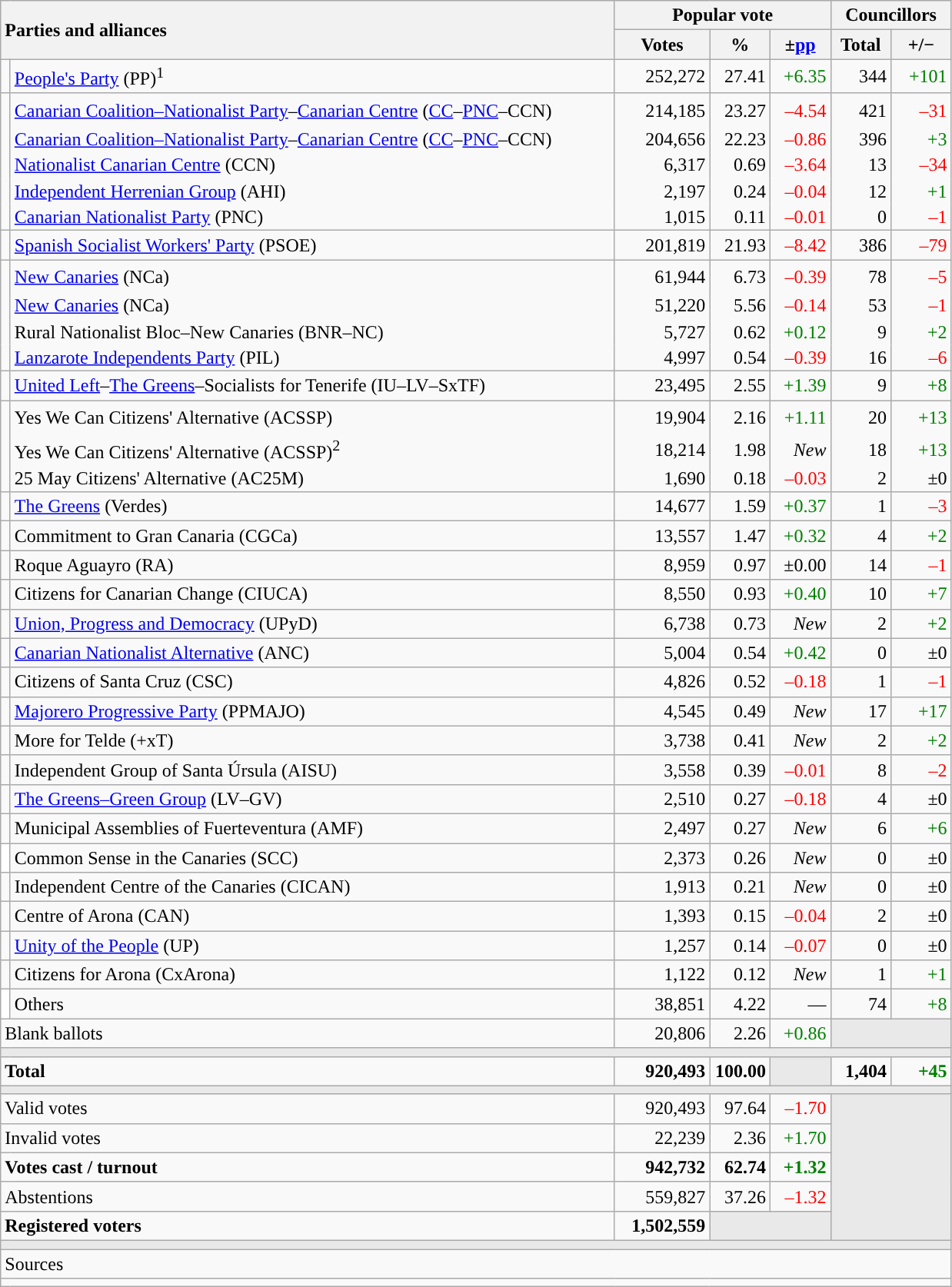<table class="wikitable" style="text-align:right;">
<tr>
<th style="text-align:left;" rowspan="2" colspan="2" width="525">Parties and alliances</th>
<th colspan="3">Popular vote</th>
<th colspan="2">Councillors</th>
</tr>
<tr>
<th width="75">Votes</th>
<th width="45">%</th>
<th width="45">±<a href='#'>pp</a></th>
<th width="45">Total</th>
<th width="45">+/−</th>
</tr>
<tr>
<td width="1" style="color:inherit;background:"></td>
<td align="left"><a href='#'>People's Party</a> (PP)<sup>1</sup></td>
<td>252,272</td>
<td>27.41</td>
<td style="color:green;">+6.35</td>
<td>344</td>
<td style="color:green;">+101</td>
</tr>
<tr style="line-height:22px;">
<td rowspan="5" style="color:inherit;background:"></td>
<td align="left"><a href='#'>Canarian Coalition–Nationalist Party</a>–<a href='#'>Canarian Centre</a> (<a href='#'>CC</a>–<a href='#'>PNC</a>–CCN)</td>
<td>214,185</td>
<td>23.27</td>
<td style="color:red;">–4.54</td>
<td>421</td>
<td style="color:red;">–31</td>
</tr>
<tr style="border-bottom-style:hidden; border-top-style:hidden; line-height:16px;">
<td align="left"><span><a href='#'>Canarian Coalition–Nationalist Party</a>–<a href='#'>Canarian Centre</a> (<a href='#'>CC</a>–<a href='#'>PNC</a>–CCN)</span></td>
<td>204,656</td>
<td>22.23</td>
<td style="color:red;">–0.86</td>
<td>396</td>
<td style="color:green;">+3</td>
</tr>
<tr style="border-bottom-style:hidden; line-height:16px;">
<td align="left"><span><a href='#'>Nationalist Canarian Centre</a> (CCN)</span></td>
<td>6,317</td>
<td>0.69</td>
<td style="color:red;">–3.64</td>
<td>13</td>
<td style="color:red;">–34</td>
</tr>
<tr style="border-bottom-style:hidden; line-height:16px;">
<td align="left"><span><a href='#'>Independent Herrenian Group</a> (AHI)</span></td>
<td>2,197</td>
<td>0.24</td>
<td style="color:red;">–0.04</td>
<td>12</td>
<td style="color:green;">+1</td>
</tr>
<tr style="line-height:16px;">
<td align="left"><span><a href='#'>Canarian Nationalist Party</a> (PNC)</span></td>
<td>1,015</td>
<td>0.11</td>
<td style="color:red;">–0.01</td>
<td>0</td>
<td style="color:red;">–1</td>
</tr>
<tr>
<td style="color:inherit;background:"></td>
<td align="left"><a href='#'>Spanish Socialist Workers' Party</a> (PSOE)</td>
<td>201,819</td>
<td>21.93</td>
<td style="color:red;">–8.42</td>
<td>386</td>
<td style="color:red;">–79</td>
</tr>
<tr style="line-height:22px;">
<td rowspan="4" style="color:inherit;background:"></td>
<td align="left"><a href='#'>New Canaries</a> (NCa)</td>
<td>61,944</td>
<td>6.73</td>
<td style="color:red;">–0.39</td>
<td>78</td>
<td style="color:red;">–5</td>
</tr>
<tr style="border-bottom-style:hidden; border-top-style:hidden; line-height:16px;">
<td align="left"><span><a href='#'>New Canaries</a> (NCa)</span></td>
<td>51,220</td>
<td>5.56</td>
<td style="color:red;">–0.14</td>
<td>53</td>
<td style="color:red;">–1</td>
</tr>
<tr style="border-bottom-style:hidden; line-height:16px;">
<td align="left"><span>Rural Nationalist Bloc–New Canaries (BNR–NC)</span></td>
<td>5,727</td>
<td>0.62</td>
<td style="color:green;">+0.12</td>
<td>9</td>
<td style="color:green;">+2</td>
</tr>
<tr style="line-height:16px;">
<td align="left"><span><a href='#'>Lanzarote Independents Party</a> (PIL)</span></td>
<td>4,997</td>
<td>0.54</td>
<td style="color:red;">–0.39</td>
<td>16</td>
<td style="color:red;">–6</td>
</tr>
<tr>
<td style="color:inherit;background:"></td>
<td align="left"><a href='#'>United Left</a>–<a href='#'>The Greens</a>–Socialists for Tenerife (IU–LV–SxTF)</td>
<td>23,495</td>
<td>2.55</td>
<td style="color:green;">+1.39</td>
<td>9</td>
<td style="color:green;">+8</td>
</tr>
<tr style="line-height:22px;">
<td rowspan="3" style="color:inherit;background:"></td>
<td align="left">Yes We Can Citizens' Alternative (ACSSP)</td>
<td>19,904</td>
<td>2.16</td>
<td style="color:green;">+1.11</td>
<td>20</td>
<td style="color:green;">+13</td>
</tr>
<tr style="border-bottom-style:hidden; border-top-style:hidden; line-height:16px;">
<td align="left"><span>Yes We Can Citizens' Alternative (ACSSP)<sup>2</sup></span></td>
<td>18,214</td>
<td>1.98</td>
<td><em>New</em></td>
<td>18</td>
<td style="color:green;">+13</td>
</tr>
<tr style="line-height:16px;">
<td align="left"><span>25 May Citizens' Alternative (AC25M)</span></td>
<td>1,690</td>
<td>0.18</td>
<td style="color:red;">–0.03</td>
<td>2</td>
<td>±0</td>
</tr>
<tr>
<td style="color:inherit;background:"></td>
<td align="left"><a href='#'>The Greens</a> (Verdes)</td>
<td>14,677</td>
<td>1.59</td>
<td style="color:green;">+0.37</td>
<td>1</td>
<td style="color:red;">–3</td>
</tr>
<tr>
<td style="color:inherit;background:"></td>
<td align="left">Commitment to Gran Canaria (CGCa)</td>
<td>13,557</td>
<td>1.47</td>
<td style="color:green;">+0.32</td>
<td>4</td>
<td style="color:green;">+2</td>
</tr>
<tr>
<td style="color:inherit;background:"></td>
<td align="left">Roque Aguayro (RA)</td>
<td>8,959</td>
<td>0.97</td>
<td>±0.00</td>
<td>14</td>
<td style="color:red;">–1</td>
</tr>
<tr>
<td style="color:inherit;background:"></td>
<td align="left">Citizens for Canarian Change (CIUCA)</td>
<td>8,550</td>
<td>0.93</td>
<td style="color:green;">+0.40</td>
<td>10</td>
<td style="color:green;">+7</td>
</tr>
<tr>
<td style="color:inherit;background:"></td>
<td align="left"><a href='#'>Union, Progress and Democracy</a> (UPyD)</td>
<td>6,738</td>
<td>0.73</td>
<td><em>New</em></td>
<td>2</td>
<td style="color:green;">+2</td>
</tr>
<tr>
<td style="color:inherit;background:"></td>
<td align="left"><a href='#'>Canarian Nationalist Alternative</a> (ANC)</td>
<td>5,004</td>
<td>0.54</td>
<td style="color:green;">+0.42</td>
<td>0</td>
<td>±0</td>
</tr>
<tr>
<td style="color:inherit;background:"></td>
<td align="left">Citizens of Santa Cruz (CSC)</td>
<td>4,826</td>
<td>0.52</td>
<td style="color:red;">–0.18</td>
<td>1</td>
<td style="color:red;">–1</td>
</tr>
<tr>
<td style="color:inherit;background:"></td>
<td align="left"><a href='#'>Majorero Progressive Party</a> (PPMAJO)</td>
<td>4,545</td>
<td>0.49</td>
<td><em>New</em></td>
<td>17</td>
<td style="color:green;">+17</td>
</tr>
<tr>
<td style="color:inherit;background:"></td>
<td align="left">More for Telde (+xT)</td>
<td>3,738</td>
<td>0.41</td>
<td><em>New</em></td>
<td>2</td>
<td style="color:green;">+2</td>
</tr>
<tr>
<td style="color:inherit;background:"></td>
<td align="left">Independent Group of Santa Úrsula (AISU)</td>
<td>3,558</td>
<td>0.39</td>
<td style="color:red;">–0.01</td>
<td>8</td>
<td style="color:red;">–2</td>
</tr>
<tr>
<td style="color:inherit;background:"></td>
<td align="left"><a href='#'>The Greens–Green Group</a> (LV–GV)</td>
<td>2,510</td>
<td>0.27</td>
<td style="color:red;">–0.18</td>
<td>4</td>
<td>±0</td>
</tr>
<tr>
<td style="color:inherit;background:"></td>
<td align="left">Municipal Assemblies of Fuerteventura (AMF)</td>
<td>2,497</td>
<td>0.27</td>
<td><em>New</em></td>
<td>6</td>
<td style="color:green;">+6</td>
</tr>
<tr>
<td bgcolor="white"></td>
<td align="left">Common Sense in the Canaries (SCC)</td>
<td>2,373</td>
<td>0.26</td>
<td><em>New</em></td>
<td>0</td>
<td>±0</td>
</tr>
<tr>
<td style="color:inherit;background:"></td>
<td align="left">Independent Centre of the Canaries (CICAN)</td>
<td>1,913</td>
<td>0.21</td>
<td><em>New</em></td>
<td>0</td>
<td>±0</td>
</tr>
<tr>
<td style="color:inherit;background:"></td>
<td align="left">Centre of Arona (CAN)</td>
<td>1,393</td>
<td>0.15</td>
<td style="color:red;">–0.04</td>
<td>2</td>
<td>±0</td>
</tr>
<tr>
<td style="color:inherit;background:"></td>
<td align="left"><a href='#'>Unity of the People</a> (UP)</td>
<td>1,257</td>
<td>0.14</td>
<td style="color:red;">–0.07</td>
<td>0</td>
<td>±0</td>
</tr>
<tr>
<td style="color:inherit;background:"></td>
<td align="left">Citizens for Arona (CxArona)</td>
<td>1,122</td>
<td>0.12</td>
<td><em>New</em></td>
<td>1</td>
<td style="color:green;">+1</td>
</tr>
<tr>
<td bgcolor="white"></td>
<td align="left">Others</td>
<td>38,851</td>
<td>4.22</td>
<td>—</td>
<td>74</td>
<td style="color:green;">+8</td>
</tr>
<tr>
<td align="left" colspan="2">Blank ballots</td>
<td>20,806</td>
<td>2.26</td>
<td style="color:green;">+0.86</td>
<td bgcolor="#E9E9E9" colspan="2"></td>
</tr>
<tr>
<td colspan="7" bgcolor="#E9E9E9"></td>
</tr>
<tr style="font-weight:bold;">
<td align="left" colspan="2">Total</td>
<td>920,493</td>
<td>100.00</td>
<td bgcolor="#E9E9E9"></td>
<td>1,404</td>
<td style="color:green;">+45</td>
</tr>
<tr>
<td colspan="7" bgcolor="#E9E9E9"></td>
</tr>
<tr>
<td align="left" colspan="2">Valid votes</td>
<td>920,493</td>
<td>97.64</td>
<td style="color:red;">–1.70</td>
<td bgcolor="#E9E9E9" colspan="2" rowspan="5"></td>
</tr>
<tr>
<td align="left" colspan="2">Invalid votes</td>
<td>22,239</td>
<td>2.36</td>
<td style="color:green;">+1.70</td>
</tr>
<tr style="font-weight:bold;">
<td align="left" colspan="2">Votes cast / turnout</td>
<td>942,732</td>
<td>62.74</td>
<td style="color:green;">+1.32</td>
</tr>
<tr>
<td align="left" colspan="2">Abstentions</td>
<td>559,827</td>
<td>37.26</td>
<td style="color:red;">–1.32</td>
</tr>
<tr style="font-weight:bold;">
<td align="left" colspan="2">Registered voters</td>
<td>1,502,559</td>
<td bgcolor="#E9E9E9" colspan="2"></td>
</tr>
<tr>
<td colspan="7" bgcolor="#E9E9E9"></td>
</tr>
<tr>
<td align="left" colspan="7">Sources</td>
</tr>
<tr>
<td colspan="7" style="text-align:left; max-width:790px;"></td>
</tr>
</table>
